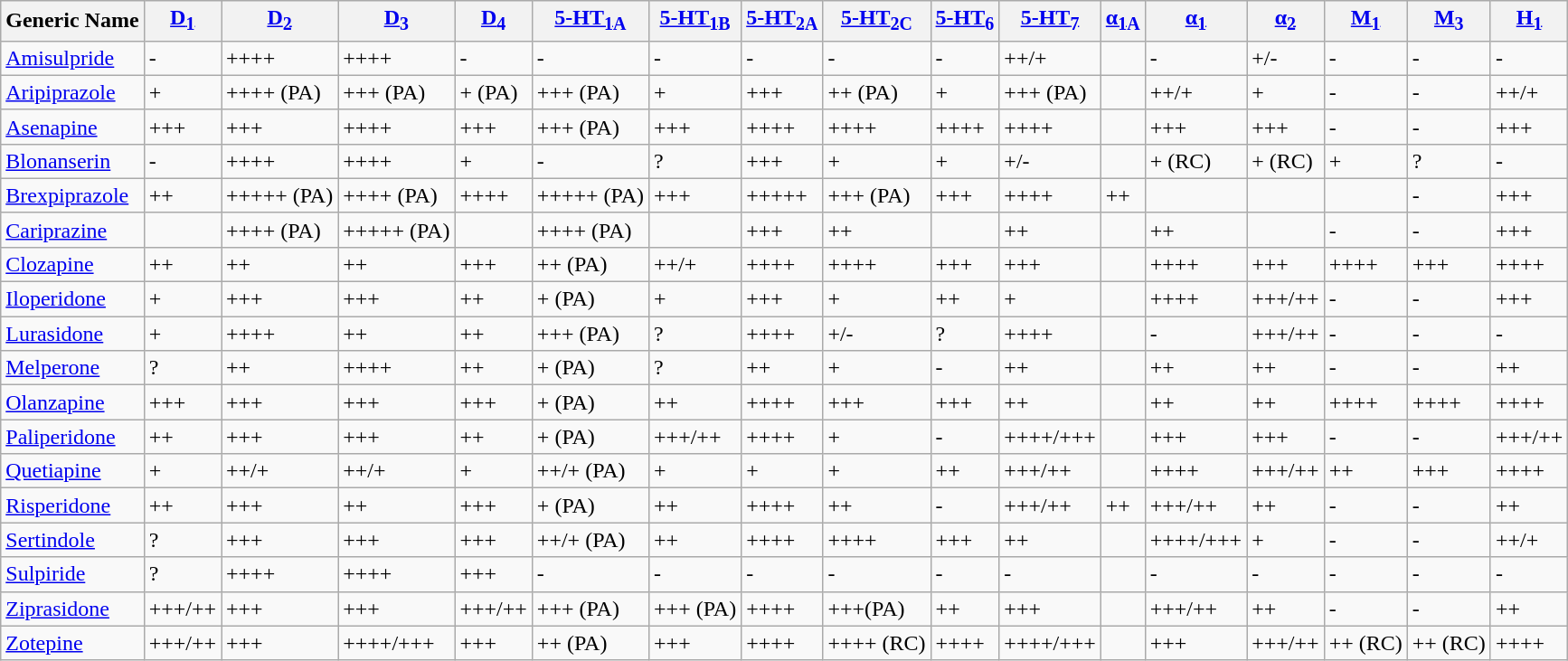<table class="wikitable sortable">
<tr>
<th>Generic Name</th>
<th><a href='#'>D<sub>1</sub></a></th>
<th><a href='#'>D<sub>2</sub></a></th>
<th><a href='#'>D<sub>3</sub></a></th>
<th><a href='#'>D<sub>4</sub></a></th>
<th><a href='#'>5-HT<sub>1A</sub></a></th>
<th><a href='#'>5-HT<sub>1B</sub></a></th>
<th><a href='#'>5-HT<sub>2A</sub></a></th>
<th><a href='#'>5-HT<sub>2C</sub></a></th>
<th><a href='#'>5-HT<sub>6</sub></a></th>
<th><a href='#'>5-HT<sub>7</sub></a></th>
<th><a href='#'>α<sub>1A</sub></a></th>
<th><a href='#'>α<sub>1</sub></a></th>
<th><a href='#'>α<sub>2</sub></a></th>
<th><a href='#'>M<sub>1</sub></a></th>
<th><a href='#'>M<sub>3</sub></a></th>
<th><a href='#'>H<sub>1</sub></a></th>
</tr>
<tr>
<td><a href='#'>Amisulpride</a></td>
<td>-</td>
<td>++++</td>
<td>++++</td>
<td>-</td>
<td>-</td>
<td>-</td>
<td>-</td>
<td>-</td>
<td>-</td>
<td>++/+</td>
<td></td>
<td>-</td>
<td>+/-</td>
<td>-</td>
<td>-</td>
<td>-</td>
</tr>
<tr>
<td><a href='#'>Aripiprazole</a></td>
<td>+</td>
<td>++++ (PA)</td>
<td>+++ (PA)</td>
<td>+ (PA)</td>
<td>+++ (PA)</td>
<td>+</td>
<td>+++</td>
<td>++ (PA)</td>
<td>+</td>
<td>+++ (PA)</td>
<td></td>
<td>++/+</td>
<td>+</td>
<td>-</td>
<td>-</td>
<td>++/+</td>
</tr>
<tr>
<td><a href='#'>Asenapine</a></td>
<td>+++</td>
<td>+++</td>
<td>++++</td>
<td>+++</td>
<td>+++ (PA)</td>
<td>+++</td>
<td>++++</td>
<td>++++</td>
<td>++++</td>
<td>++++</td>
<td></td>
<td>+++</td>
<td>+++</td>
<td>-</td>
<td>-</td>
<td>+++</td>
</tr>
<tr>
<td><a href='#'>Blonanserin</a></td>
<td>-</td>
<td>++++</td>
<td>++++</td>
<td>+</td>
<td>-</td>
<td>?</td>
<td>+++</td>
<td>+</td>
<td>+</td>
<td>+/-</td>
<td></td>
<td>+ (RC)</td>
<td>+ (RC)</td>
<td>+</td>
<td>?</td>
<td>-</td>
</tr>
<tr>
<td><a href='#'>Brexpiprazole</a></td>
<td>++</td>
<td>+++++ (PA)</td>
<td>++++ (PA)</td>
<td>++++</td>
<td>+++++ (PA)</td>
<td>+++</td>
<td>+++++</td>
<td>+++ (PA)</td>
<td>+++</td>
<td>++++</td>
<td>++</td>
<td></td>
<td></td>
<td></td>
<td>-</td>
<td>+++</td>
</tr>
<tr>
<td><a href='#'>Cariprazine</a></td>
<td></td>
<td>++++ (PA)</td>
<td>+++++ (PA)</td>
<td></td>
<td>++++ (PA)</td>
<td></td>
<td>+++</td>
<td>++</td>
<td></td>
<td>++</td>
<td></td>
<td>++</td>
<td></td>
<td>-</td>
<td>-</td>
<td>+++</td>
</tr>
<tr>
<td><a href='#'>Clozapine</a></td>
<td>++</td>
<td>++</td>
<td>++</td>
<td>+++</td>
<td>++ (PA)</td>
<td>++/+</td>
<td>++++</td>
<td>++++</td>
<td>+++</td>
<td>+++</td>
<td></td>
<td>++++</td>
<td>+++</td>
<td>++++</td>
<td>+++</td>
<td>++++</td>
</tr>
<tr>
<td><a href='#'>Iloperidone</a></td>
<td>+</td>
<td>+++</td>
<td>+++</td>
<td>++</td>
<td>+ (PA)</td>
<td>+</td>
<td>+++</td>
<td>+</td>
<td>++</td>
<td>+</td>
<td></td>
<td>++++</td>
<td>+++/++</td>
<td>-</td>
<td>-</td>
<td>+++</td>
</tr>
<tr>
<td><a href='#'>Lurasidone</a></td>
<td>+</td>
<td>++++</td>
<td>++</td>
<td>++</td>
<td>+++ (PA)</td>
<td>?</td>
<td>++++</td>
<td>+/-</td>
<td>?</td>
<td>++++</td>
<td></td>
<td>-</td>
<td>+++/++</td>
<td>-</td>
<td>-</td>
<td>-</td>
</tr>
<tr>
<td><a href='#'>Melperone</a></td>
<td>?</td>
<td>++</td>
<td>++++</td>
<td>++</td>
<td>+ (PA)</td>
<td>?</td>
<td>++</td>
<td>+</td>
<td>-</td>
<td>++</td>
<td></td>
<td>++</td>
<td>++</td>
<td>-</td>
<td>-</td>
<td>++</td>
</tr>
<tr>
<td><a href='#'>Olanzapine</a></td>
<td>+++</td>
<td>+++</td>
<td>+++</td>
<td>+++</td>
<td>+ (PA)</td>
<td>++</td>
<td>++++</td>
<td>+++</td>
<td>+++</td>
<td>++</td>
<td></td>
<td>++</td>
<td>++</td>
<td>++++</td>
<td>++++</td>
<td>++++</td>
</tr>
<tr>
<td><a href='#'>Paliperidone</a></td>
<td>++</td>
<td>+++</td>
<td>+++</td>
<td>++</td>
<td>+ (PA)</td>
<td>+++/++</td>
<td>++++</td>
<td>+</td>
<td>-</td>
<td>++++/+++</td>
<td></td>
<td>+++</td>
<td>+++</td>
<td>-</td>
<td>-</td>
<td>+++/++</td>
</tr>
<tr>
<td><a href='#'>Quetiapine</a></td>
<td>+</td>
<td>++/+</td>
<td>++/+</td>
<td>+</td>
<td>++/+ (PA)</td>
<td>+</td>
<td>+</td>
<td>+</td>
<td>++</td>
<td>+++/++</td>
<td></td>
<td>++++</td>
<td>+++/++</td>
<td>++</td>
<td>+++</td>
<td>++++</td>
</tr>
<tr>
<td><a href='#'>Risperidone</a></td>
<td>++</td>
<td>+++</td>
<td>++</td>
<td>+++</td>
<td>+ (PA)</td>
<td>++</td>
<td>++++</td>
<td>++</td>
<td>-</td>
<td>+++/++</td>
<td>++</td>
<td>+++/++</td>
<td>++</td>
<td>-</td>
<td>-</td>
<td>++</td>
</tr>
<tr>
<td><a href='#'>Sertindole</a></td>
<td>?</td>
<td>+++</td>
<td>+++</td>
<td>+++</td>
<td>++/+ (PA)</td>
<td>++</td>
<td>++++</td>
<td>++++</td>
<td>+++</td>
<td>++</td>
<td></td>
<td>++++/+++</td>
<td>+</td>
<td>-</td>
<td>-</td>
<td>++/+</td>
</tr>
<tr>
<td><a href='#'>Sulpiride</a></td>
<td>?</td>
<td>++++</td>
<td>++++</td>
<td>+++</td>
<td>-</td>
<td>-</td>
<td>-</td>
<td>-</td>
<td>-</td>
<td>-</td>
<td></td>
<td>-</td>
<td>-</td>
<td>-</td>
<td>-</td>
<td>-</td>
</tr>
<tr>
<td><a href='#'>Ziprasidone</a></td>
<td>+++/++</td>
<td>+++</td>
<td>+++</td>
<td>+++/++</td>
<td>+++ (PA)</td>
<td>+++ (PA)</td>
<td>++++</td>
<td>+++(PA)</td>
<td>++</td>
<td>+++</td>
<td></td>
<td>+++/++</td>
<td>++</td>
<td>-</td>
<td>-</td>
<td>++</td>
</tr>
<tr>
<td><a href='#'>Zotepine</a></td>
<td>+++/++</td>
<td>+++</td>
<td>++++/+++</td>
<td>+++</td>
<td>++ (PA)</td>
<td>+++</td>
<td>++++</td>
<td>++++ (RC)</td>
<td>++++</td>
<td>++++/+++</td>
<td></td>
<td>+++</td>
<td>+++/++</td>
<td>++ (RC)</td>
<td>++ (RC)</td>
<td>++++</td>
</tr>
</table>
